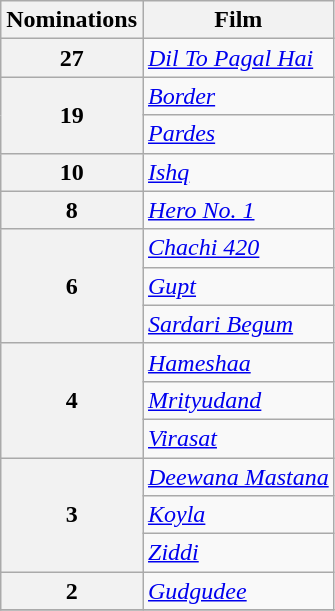<table class="wikitable" style="display:inline-table;">
<tr>
<th>Nominations</th>
<th>Film</th>
</tr>
<tr>
<th>27</th>
<td><em><a href='#'>Dil To Pagal Hai</a></em></td>
</tr>
<tr>
<th rowspan="2">19</th>
<td><em><a href='#'>Border</a></em></td>
</tr>
<tr>
<td><em><a href='#'>Pardes</a></em></td>
</tr>
<tr>
<th>10</th>
<td><em><a href='#'>Ishq</a></em></td>
</tr>
<tr>
<th>8</th>
<td><em><a href='#'>Hero No. 1</a></em></td>
</tr>
<tr>
<th rowspan="3">6</th>
<td><em><a href='#'>Chachi 420</a></em></td>
</tr>
<tr>
<td><em><a href='#'>Gupt</a></em></td>
</tr>
<tr>
<td><em><a href='#'>Sardari Begum</a></em></td>
</tr>
<tr>
<th rowspan="3">4</th>
<td><em><a href='#'>Hameshaa</a></em></td>
</tr>
<tr>
<td><em><a href='#'>Mrityudand</a></em></td>
</tr>
<tr>
<td><em><a href='#'>Virasat</a></em></td>
</tr>
<tr>
<th rowspan="3">3</th>
<td><em><a href='#'>Deewana Mastana</a></em></td>
</tr>
<tr>
<td><em><a href='#'>Koyla</a></em></td>
</tr>
<tr>
<td><em><a href='#'>Ziddi</a></em></td>
</tr>
<tr>
<th>2</th>
<td><em><a href='#'>Gudgudee</a></em></td>
</tr>
<tr>
</tr>
</table>
